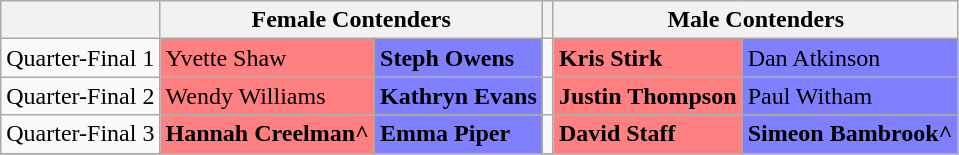<table class="wikitable">
<tr>
<th></th>
<th colspan=2>Female Contenders</th>
<th></th>
<th colspan=2>Male Contenders</th>
</tr>
<tr>
<td>Quarter-Final 1</td>
<td bgcolor=#ff8080>Yvette Shaw</td>
<td bgcolor=#8080ff><strong>Steph Owens</strong></td>
<td></td>
<td bgcolor=#ff8080><strong>Kris Stirk</strong></td>
<td bgcolor=#8080ff>Dan Atkinson</td>
</tr>
<tr>
<td>Quarter-Final 2</td>
<td bgcolor=#ff8080>Wendy Williams</td>
<td bgcolor=#8080ff><strong>Kathryn Evans</strong></td>
<td></td>
<td bgcolor=#ff8080><strong>Justin Thompson</strong></td>
<td bgcolor=#8080ff>Paul Witham</td>
</tr>
<tr>
<td>Quarter-Final 3</td>
<td bgcolor=#ff8080><strong>Hannah Creelman^</strong></td>
<td bgcolor=#8080ff><strong>Emma Piper</strong></td>
<td></td>
<td bgcolor=#ff8080><strong>David Staff</strong></td>
<td bgcolor=#8080ff><strong>Simeon Bambrook^</strong></td>
</tr>
<tr>
</tr>
</table>
